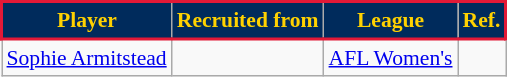<table class="wikitable" style="font-size:90%; text-align:center;">
<tr style="background:#002B5C; color: #FFD200; border: solid #E21937 2px;">
<td><span><strong>Player</strong></span></td>
<td><span><strong>Recruited from</strong></span></td>
<td><span><strong>League</strong></span></td>
<td><span><strong>Ref.</strong></span></td>
</tr>
<tr>
<td><a href='#'>Sophie Armitstead</a></td>
<td></td>
<td><a href='#'>AFL Women's</a></td>
<td></td>
</tr>
</table>
